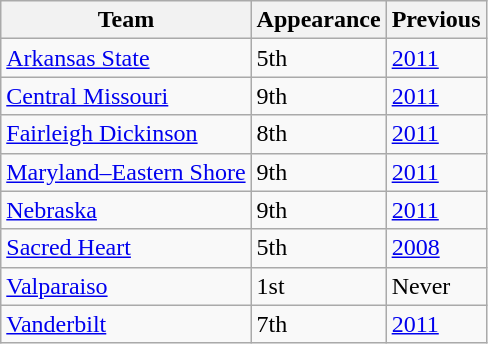<table class="wikitable sortable">
<tr>
<th>Team</th>
<th>Appearance</th>
<th>Previous</th>
</tr>
<tr>
<td><a href='#'>Arkansas State</a></td>
<td>5th</td>
<td><a href='#'>2011</a></td>
</tr>
<tr>
<td><a href='#'>Central Missouri</a></td>
<td>9th</td>
<td><a href='#'>2011</a></td>
</tr>
<tr>
<td><a href='#'>Fairleigh Dickinson</a></td>
<td>8th</td>
<td><a href='#'>2011</a></td>
</tr>
<tr>
<td><a href='#'>Maryland–Eastern Shore</a></td>
<td>9th</td>
<td><a href='#'>2011</a></td>
</tr>
<tr>
<td><a href='#'>Nebraska</a></td>
<td>9th</td>
<td><a href='#'>2011</a></td>
</tr>
<tr>
<td><a href='#'>Sacred Heart</a></td>
<td>5th</td>
<td><a href='#'>2008</a></td>
</tr>
<tr>
<td><a href='#'>Valparaiso</a></td>
<td>1st</td>
<td>Never</td>
</tr>
<tr>
<td><a href='#'>Vanderbilt</a></td>
<td>7th</td>
<td><a href='#'>2011</a></td>
</tr>
</table>
